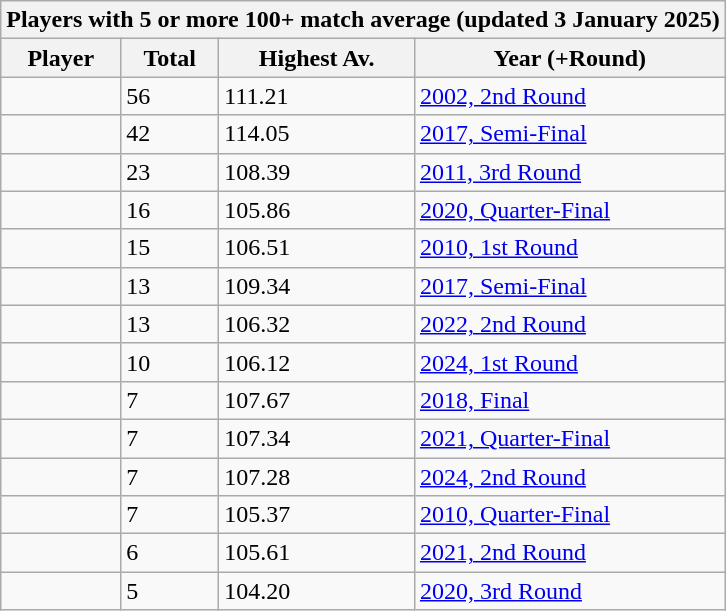<table class="wikitable sortable">
<tr>
<th colspan=4>Players with 5 or more 100+ match average (updated 3 January 2025)</th>
</tr>
<tr>
<th>Player</th>
<th>Total</th>
<th>Highest Av.</th>
<th>Year (+Round)</th>
</tr>
<tr>
<td></td>
<td>56</td>
<td>111.21</td>
<td><a href='#'>2002, 2nd Round</a></td>
</tr>
<tr>
<td></td>
<td>42</td>
<td>114.05</td>
<td><a href='#'>2017, Semi-Final</a></td>
</tr>
<tr>
<td></td>
<td>23</td>
<td>108.39</td>
<td><a href='#'>2011, 3rd Round</a></td>
</tr>
<tr>
<td></td>
<td>16</td>
<td>105.86</td>
<td><a href='#'>2020, Quarter-Final</a></td>
</tr>
<tr>
<td></td>
<td>15</td>
<td>106.51</td>
<td><a href='#'>2010, 1st Round</a></td>
</tr>
<tr>
<td></td>
<td>13</td>
<td>109.34</td>
<td><a href='#'>2017, Semi-Final</a></td>
</tr>
<tr>
<td></td>
<td>13</td>
<td>106.32</td>
<td><a href='#'>2022, 2nd Round</a></td>
</tr>
<tr>
<td></td>
<td>10</td>
<td>106.12</td>
<td><a href='#'>2024, 1st Round</a></td>
</tr>
<tr>
<td></td>
<td>7</td>
<td>107.67</td>
<td><a href='#'>2018, Final</a></td>
</tr>
<tr>
<td></td>
<td>7</td>
<td>107.34</td>
<td><a href='#'>2021, Quarter-Final</a></td>
</tr>
<tr>
<td></td>
<td>7</td>
<td>107.28</td>
<td><a href='#'>2024, 2nd Round</a></td>
</tr>
<tr>
<td></td>
<td>7</td>
<td>105.37</td>
<td><a href='#'>2010, Quarter-Final</a></td>
</tr>
<tr>
<td></td>
<td>6</td>
<td>105.61</td>
<td><a href='#'>2021, 2nd Round</a></td>
</tr>
<tr>
<td></td>
<td>5</td>
<td>104.20</td>
<td><a href='#'>2020, 3rd Round</a></td>
</tr>
</table>
